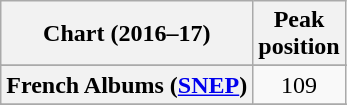<table class="wikitable sortable plainrowheaders" style="text-align:center">
<tr>
<th scope="col">Chart (2016–17)</th>
<th scope="col">Peak<br> position</th>
</tr>
<tr>
</tr>
<tr>
</tr>
<tr>
</tr>
<tr>
<th scope="row">French Albums (<a href='#'>SNEP</a>)</th>
<td>109</td>
</tr>
<tr>
</tr>
<tr>
</tr>
</table>
